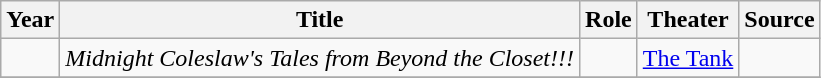<table class="wikitable sortable plainrowheaders">
<tr>
<th>Year</th>
<th>Title</th>
<th>Role</th>
<th class="unsortable">Theater</th>
<th class="unsortable">Source</th>
</tr>
<tr>
<td></td>
<td><em>Midnight Coleslaw's Tales from Beyond the Closet!!!</em></td>
<td></td>
<td><a href='#'>The Tank</a></td>
<td></td>
</tr>
<tr>
</tr>
</table>
